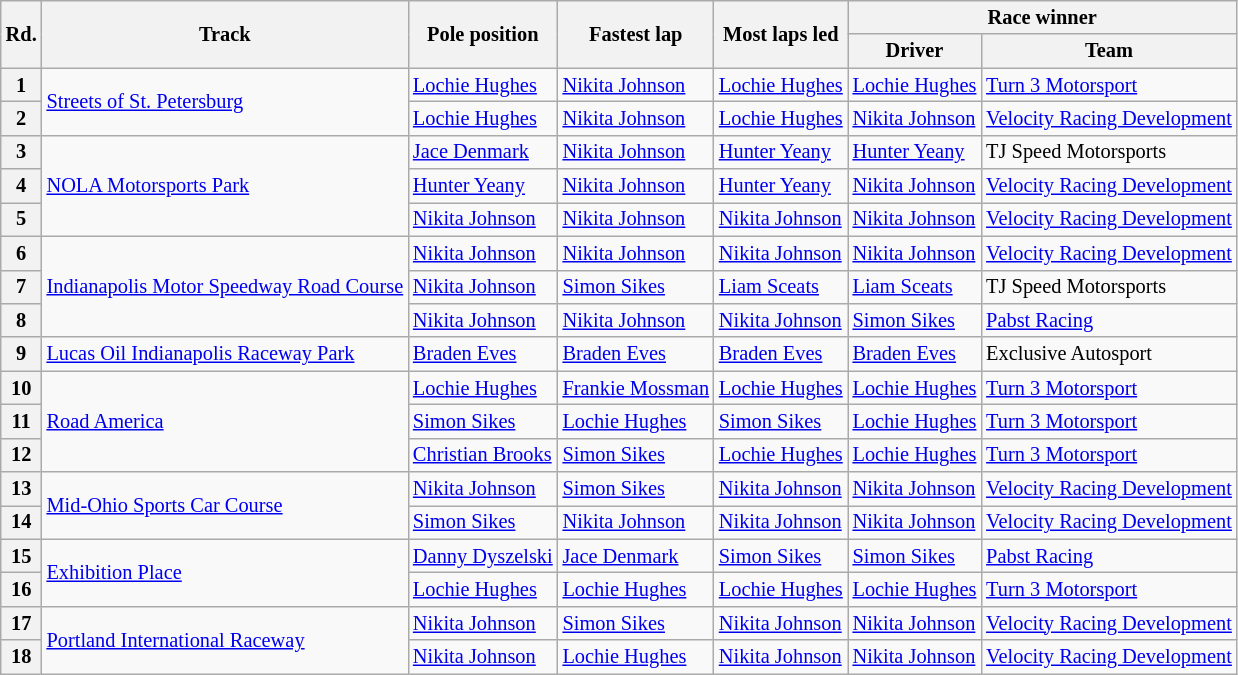<table class="wikitable" style="font-size: 85%">
<tr>
<th rowspan="2">Rd.</th>
<th rowspan="2">Track</th>
<th rowspan="2">Pole position</th>
<th rowspan="2">Fastest lap</th>
<th rowspan="2">Most laps led</th>
<th colspan="2">Race winner</th>
</tr>
<tr>
<th>Driver</th>
<th>Team</th>
</tr>
<tr>
<th>1</th>
<td rowspan="2"> <a href='#'>Streets of St. Petersburg</a></td>
<td> <a href='#'>Lochie Hughes</a></td>
<td> <a href='#'>Nikita Johnson</a></td>
<td> <a href='#'>Lochie Hughes</a></td>
<td> <a href='#'>Lochie Hughes</a></td>
<td><a href='#'>Turn 3 Motorsport</a></td>
</tr>
<tr>
<th>2</th>
<td> <a href='#'>Lochie Hughes</a></td>
<td> <a href='#'>Nikita Johnson</a></td>
<td> <a href='#'>Lochie Hughes</a></td>
<td> <a href='#'>Nikita Johnson</a></td>
<td><a href='#'>Velocity Racing Development</a></td>
</tr>
<tr>
<th>3</th>
<td rowspan="3"> <a href='#'>NOLA Motorsports Park</a></td>
<td> <a href='#'>Jace Denmark</a></td>
<td> <a href='#'>Nikita Johnson</a></td>
<td> <a href='#'>Hunter Yeany</a></td>
<td> <a href='#'>Hunter Yeany</a></td>
<td>TJ Speed Motorsports</td>
</tr>
<tr>
<th>4</th>
<td> <a href='#'>Hunter Yeany</a></td>
<td> <a href='#'>Nikita Johnson</a></td>
<td> <a href='#'>Hunter Yeany</a></td>
<td> <a href='#'>Nikita Johnson</a></td>
<td><a href='#'>Velocity Racing Development</a></td>
</tr>
<tr>
<th>5</th>
<td> <a href='#'>Nikita Johnson</a></td>
<td> <a href='#'>Nikita Johnson</a></td>
<td> <a href='#'>Nikita Johnson</a></td>
<td> <a href='#'>Nikita Johnson</a></td>
<td><a href='#'>Velocity Racing Development</a></td>
</tr>
<tr>
<th>6</th>
<td rowspan="3" nowrap> <a href='#'>Indianapolis Motor Speedway Road Course</a></td>
<td> <a href='#'>Nikita Johnson</a></td>
<td> <a href='#'>Nikita Johnson</a></td>
<td> <a href='#'>Nikita Johnson</a></td>
<td> <a href='#'>Nikita Johnson</a></td>
<td><a href='#'>Velocity Racing Development</a></td>
</tr>
<tr>
<th>7</th>
<td> <a href='#'>Nikita Johnson</a></td>
<td> <a href='#'>Simon Sikes</a></td>
<td> <a href='#'>Liam Sceats</a></td>
<td> <a href='#'>Liam Sceats</a></td>
<td>TJ Speed Motorsports</td>
</tr>
<tr>
<th>8</th>
<td> <a href='#'>Nikita Johnson</a></td>
<td> <a href='#'>Nikita Johnson</a></td>
<td nowrap> <a href='#'>Nikita Johnson</a></td>
<td> <a href='#'>Simon Sikes</a></td>
<td><a href='#'>Pabst Racing</a></td>
</tr>
<tr>
<th>9</th>
<td> <a href='#'>Lucas Oil Indianapolis Raceway Park</a></td>
<td> <a href='#'>Braden Eves</a></td>
<td> <a href='#'>Braden Eves</a></td>
<td> <a href='#'>Braden Eves</a></td>
<td> <a href='#'>Braden Eves</a></td>
<td>Exclusive Autosport</td>
</tr>
<tr>
<th>10</th>
<td rowspan="3"> <a href='#'>Road America</a></td>
<td> <a href='#'>Lochie Hughes</a></td>
<td nowrap> <a href='#'>Frankie Mossman</a></td>
<td nowrap> <a href='#'>Lochie Hughes</a></td>
<td nowrap> <a href='#'>Lochie Hughes</a></td>
<td><a href='#'>Turn 3 Motorsport</a></td>
</tr>
<tr>
<th>11</th>
<td> <a href='#'>Simon Sikes</a></td>
<td> <a href='#'>Lochie Hughes</a></td>
<td> <a href='#'>Simon Sikes</a></td>
<td> <a href='#'>Lochie Hughes</a></td>
<td><a href='#'>Turn 3 Motorsport</a></td>
</tr>
<tr>
<th>12</th>
<td> <a href='#'>Christian Brooks</a></td>
<td> <a href='#'>Simon Sikes</a></td>
<td> <a href='#'>Lochie Hughes</a></td>
<td> <a href='#'>Lochie Hughes</a></td>
<td><a href='#'>Turn 3 Motorsport</a></td>
</tr>
<tr>
<th>13</th>
<td rowspan="2"> <a href='#'>Mid-Ohio Sports Car Course</a></td>
<td> <a href='#'>Nikita Johnson</a></td>
<td> <a href='#'>Simon Sikes</a></td>
<td> <a href='#'>Nikita Johnson</a></td>
<td> <a href='#'>Nikita Johnson</a></td>
<td><a href='#'>Velocity Racing Development</a></td>
</tr>
<tr>
<th>14</th>
<td> <a href='#'>Simon Sikes</a></td>
<td> <a href='#'>Nikita Johnson</a></td>
<td> <a href='#'>Nikita Johnson</a></td>
<td> <a href='#'>Nikita Johnson</a></td>
<td nowrap><a href='#'>Velocity Racing Development</a></td>
</tr>
<tr>
<th>15</th>
<td rowspan="2"> <a href='#'>Exhibition Place</a></td>
<td nowrap> <a href='#'>Danny Dyszelski</a></td>
<td> <a href='#'>Jace Denmark</a></td>
<td> <a href='#'>Simon Sikes</a></td>
<td> <a href='#'>Simon Sikes</a></td>
<td><a href='#'>Pabst Racing</a></td>
</tr>
<tr>
<th>16</th>
<td> <a href='#'>Lochie Hughes</a></td>
<td> <a href='#'>Lochie Hughes</a></td>
<td> <a href='#'>Lochie Hughes</a></td>
<td> <a href='#'>Lochie Hughes</a></td>
<td><a href='#'>Turn 3 Motorsport</a></td>
</tr>
<tr>
<th>17</th>
<td rowspan="2"> <a href='#'>Portland International Raceway</a></td>
<td> <a href='#'>Nikita Johnson</a></td>
<td> <a href='#'>Simon Sikes</a></td>
<td> <a href='#'>Nikita Johnson</a></td>
<td> <a href='#'>Nikita Johnson</a></td>
<td><a href='#'>Velocity Racing Development</a></td>
</tr>
<tr>
<th>18</th>
<td> <a href='#'>Nikita Johnson</a></td>
<td> <a href='#'>Lochie Hughes</a></td>
<td> <a href='#'>Nikita Johnson</a></td>
<td> <a href='#'>Nikita Johnson</a></td>
<td><a href='#'>Velocity Racing Development</a></td>
</tr>
</table>
